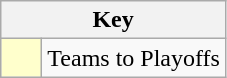<table class="wikitable" style="text-align: center;">
<tr>
<th colspan=2>Key</th>
</tr>
<tr>
<td style="background:#ffffcc; width:20px;"></td>
<td align=left>Teams to Playoffs</td>
</tr>
</table>
